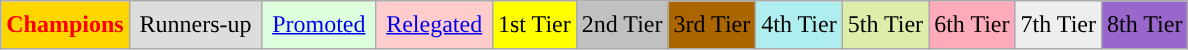<table class="wikitable">
<tr>
<td style="color:Red;background-color:Gold"><strong>Champions</strong></td>
<td style="background-color:#DDD;padding:0.4em">Runners-up</td>
<td style="background-color:#DFD;padding:0.4em"><a href='#'>Promoted</a></td>
<td style="background-color:#FCC;padding:0.4em"><a href='#'>Relegated</a></td>
<td style="background-color:#FFFF00;">1st Tier</td>
<td style="background-color:Silver">2nd Tier</td>
<td style="background-color:#ac6600">3rd Tier</td>
<td style="background-color:#AFEEEE">4th Tier</td>
<td style="background-color:#DEA">5th Tier</td>
<td style="background-color:#FAB">6th Tier</td>
<td style="background-color:#EEE">7th Tier</td>
<td style="background-color:#9966CC">8th Tier</td>
</tr>
</table>
